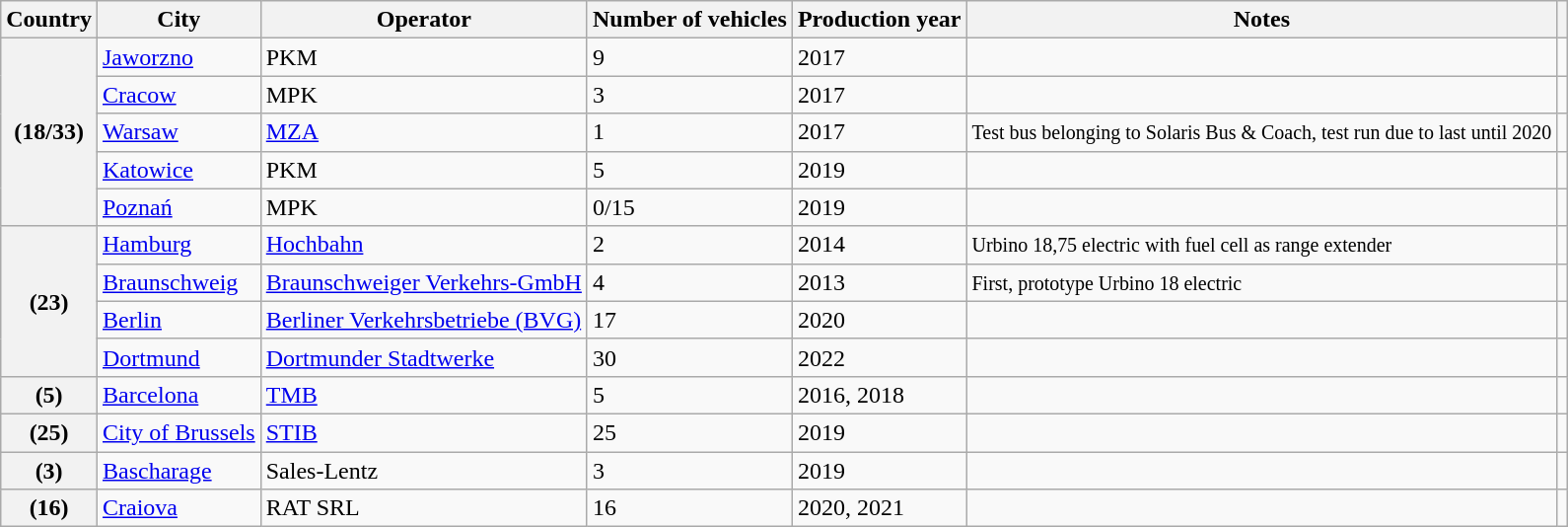<table class="wikitable sortable">
<tr>
<th>Country</th>
<th>City</th>
<th>Operator</th>
<th>Number of vehicles</th>
<th>Production year</th>
<th>Notes</th>
<th></th>
</tr>
<tr>
<th rowspan="5"> (18/33)</th>
<td><a href='#'>Jaworzno</a></td>
<td>PKM</td>
<td>9</td>
<td>2017</td>
<td></td>
<td></td>
</tr>
<tr>
<td><a href='#'>Cracow</a></td>
<td>MPK</td>
<td>3</td>
<td>2017</td>
<td></td>
<td></td>
</tr>
<tr>
<td><a href='#'>Warsaw</a></td>
<td><a href='#'>MZA</a></td>
<td>1</td>
<td>2017</td>
<td><small>Test  bus belonging to Solaris Bus & Coach, test run due to last until 2020</small></td>
<td></td>
</tr>
<tr>
<td><a href='#'>Katowice</a></td>
<td>PKM</td>
<td>5</td>
<td>2019</td>
<td></td>
<td></td>
</tr>
<tr>
<td><a href='#'>Poznań</a></td>
<td>MPK</td>
<td>0/15</td>
<td>2019</td>
<td></td>
<td></td>
</tr>
<tr>
<th rowspan="4"> (23)</th>
<td><a href='#'>Hamburg</a></td>
<td><a href='#'>Hochbahn</a></td>
<td>2</td>
<td>2014</td>
<td><small>Urbino 18,75 electric with fuel cell as range extender</small></td>
<td></td>
</tr>
<tr>
<td><a href='#'>Braunschweig</a></td>
<td><a href='#'>Braunschweiger Verkehrs-GmbH</a></td>
<td>4</td>
<td>2013</td>
<td><small>First, prototype Urbino 18 electric</small></td>
<td></td>
</tr>
<tr>
<td><a href='#'>Berlin</a></td>
<td><a href='#'>Berliner Verkehrsbetriebe (BVG)</a></td>
<td>17</td>
<td>2020</td>
<td></td>
<td></td>
</tr>
<tr>
<td><a href='#'>Dortmund</a></td>
<td><a href='#'>Dortmunder Stadtwerke</a></td>
<td>30</td>
<td>2022</td>
<td></td>
<td></td>
</tr>
<tr>
<th> (5)</th>
<td><a href='#'>Barcelona</a></td>
<td><a href='#'>TMB</a></td>
<td>5</td>
<td>2016, 2018</td>
<td></td>
<td></td>
</tr>
<tr>
<th> (25)</th>
<td><a href='#'>City of Brussels</a></td>
<td><a href='#'>STIB</a></td>
<td>25</td>
<td>2019</td>
<td></td>
<td></td>
</tr>
<tr>
<th> (3)</th>
<td><a href='#'>Bascharage</a></td>
<td>Sales-Lentz</td>
<td>3</td>
<td>2019</td>
<td></td>
<td></td>
</tr>
<tr>
<th> (16)</th>
<td><a href='#'>Craiova</a></td>
<td>RAT SRL</td>
<td>16</td>
<td>2020, 2021</td>
<td></td>
<td></td>
</tr>
</table>
